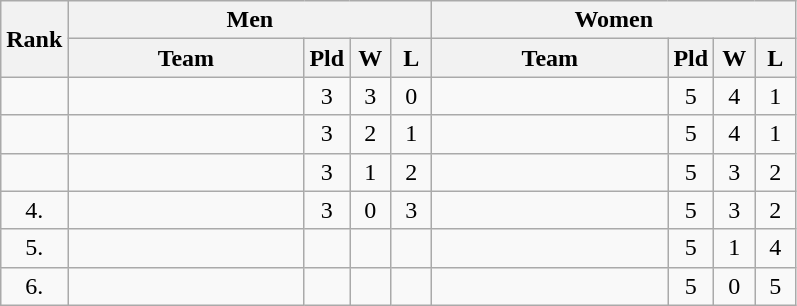<table class=wikitable>
<tr>
<th rowspan=2>Rank</th>
<th colspan=4>Men</th>
<th colspan=4>Women</th>
</tr>
<tr>
<th width=150px>Team</th>
<th width=20px>Pld</th>
<th width=20px>W</th>
<th width=20px>L</th>
<th width=150px>Team</th>
<th width=20px>Pld</th>
<th width=20px>W</th>
<th width=20px>L</th>
</tr>
<tr align=center>
<td></td>
<td align=left></td>
<td>3</td>
<td>3</td>
<td>0</td>
<td align=left></td>
<td>5</td>
<td>4</td>
<td>1</td>
</tr>
<tr align=center>
<td></td>
<td align=left></td>
<td>3</td>
<td>2</td>
<td>1</td>
<td align=left></td>
<td>5</td>
<td>4</td>
<td>1</td>
</tr>
<tr align=center>
<td></td>
<td align=left></td>
<td>3</td>
<td>1</td>
<td>2</td>
<td align=left></td>
<td>5</td>
<td>3</td>
<td>2</td>
</tr>
<tr align=center>
<td>4.</td>
<td align=left></td>
<td>3</td>
<td>0</td>
<td>3</td>
<td align=left></td>
<td>5</td>
<td>3</td>
<td>2</td>
</tr>
<tr align=center>
<td>5.</td>
<td></td>
<td></td>
<td></td>
<td></td>
<td align=left></td>
<td>5</td>
<td>1</td>
<td>4</td>
</tr>
<tr align=center>
<td>6.</td>
<td></td>
<td></td>
<td></td>
<td></td>
<td align=left></td>
<td>5</td>
<td>0</td>
<td>5</td>
</tr>
</table>
